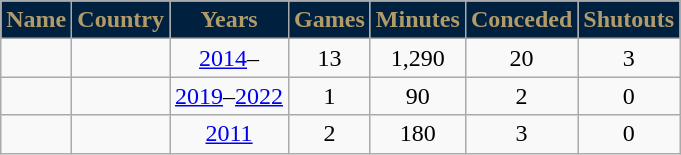<table class="wikitable sortable" style="text-align:center;">
<tr>
<th style="background:#002040; color:#B19B69;" scope="col">Name</th>
<th style="background:#002040; color:#B19B69;" scope="col">Country</th>
<th style="background:#002040; color:#B19B69;" scope="col">Years</th>
<th style="background:#002040; color:#B19B69;" scope="col">Games</th>
<th style="background:#002040; color:#B19B69;" scope="col">Minutes</th>
<th style="background:#002040; color:#B19B69;" scope="col">Conceded</th>
<th style="background:#002040; color:#B19B69;" scope="col">Shutouts</th>
</tr>
<tr>
<td align=left></td>
<td align=left></td>
<td><a href='#'>2014</a>–</td>
<td>13</td>
<td>1,290</td>
<td>20</td>
<td>3</td>
</tr>
<tr>
<td align=left></td>
<td align=left></td>
<td><a href='#'>2019</a>–<a href='#'>2022</a></td>
<td>1</td>
<td>90</td>
<td>2</td>
<td>0</td>
</tr>
<tr>
<td align=left></td>
<td align=left></td>
<td><a href='#'>2011</a></td>
<td>2</td>
<td>180</td>
<td>3</td>
<td>0</td>
</tr>
</table>
